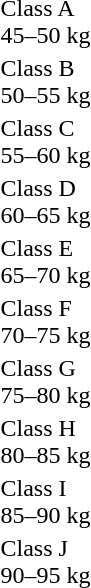<table>
<tr>
<td rowspan=2>Class A <br> 45–50 kg</td>
<td rowspan=2></td>
<td rowspan=2></td>
<td></td>
</tr>
<tr>
<td></td>
</tr>
<tr>
<td rowspan=2>Class B <br> 50–55 kg</td>
<td rowspan=2></td>
<td rowspan=2></td>
<td></td>
</tr>
<tr>
<td></td>
</tr>
<tr>
<td rowspan=2>Class C <br> 55–60 kg</td>
<td rowspan=2></td>
<td rowspan=2></td>
<td></td>
</tr>
<tr>
<td></td>
</tr>
<tr>
<td rowspan=2>Class D <br> 60–65 kg</td>
<td rowspan=2></td>
<td rowspan=2></td>
<td></td>
</tr>
<tr>
<td></td>
</tr>
<tr>
<td rowspan=2>Class E <br> 65–70 kg</td>
<td rowspan=2></td>
<td rowspan=2></td>
<td></td>
</tr>
<tr>
<td></td>
</tr>
<tr>
<td rowspan=2>Class F <br> 70–75 kg</td>
<td rowspan=2></td>
<td rowspan=2></td>
<td></td>
</tr>
<tr>
<td></td>
</tr>
<tr>
<td rowspan=2>Class G <br> 75–80 kg</td>
<td rowspan=2></td>
<td rowspan=2></td>
<td></td>
</tr>
<tr>
<td></td>
</tr>
<tr>
<td rowspan=2>Class H <br> 80–85 kg</td>
<td rowspan=2></td>
<td rowspan=2></td>
<td></td>
</tr>
<tr>
<td></td>
</tr>
<tr>
<td rowspan=2>Class I <br> 85–90 kg</td>
<td rowspan=2></td>
<td rowspan=2></td>
<td></td>
</tr>
<tr>
<td></td>
</tr>
<tr>
<td rowspan=2>Class J <br> 90–95 kg</td>
<td rowspan=2></td>
<td rowspan=2></td>
<td></td>
</tr>
<tr>
<td></td>
</tr>
</table>
